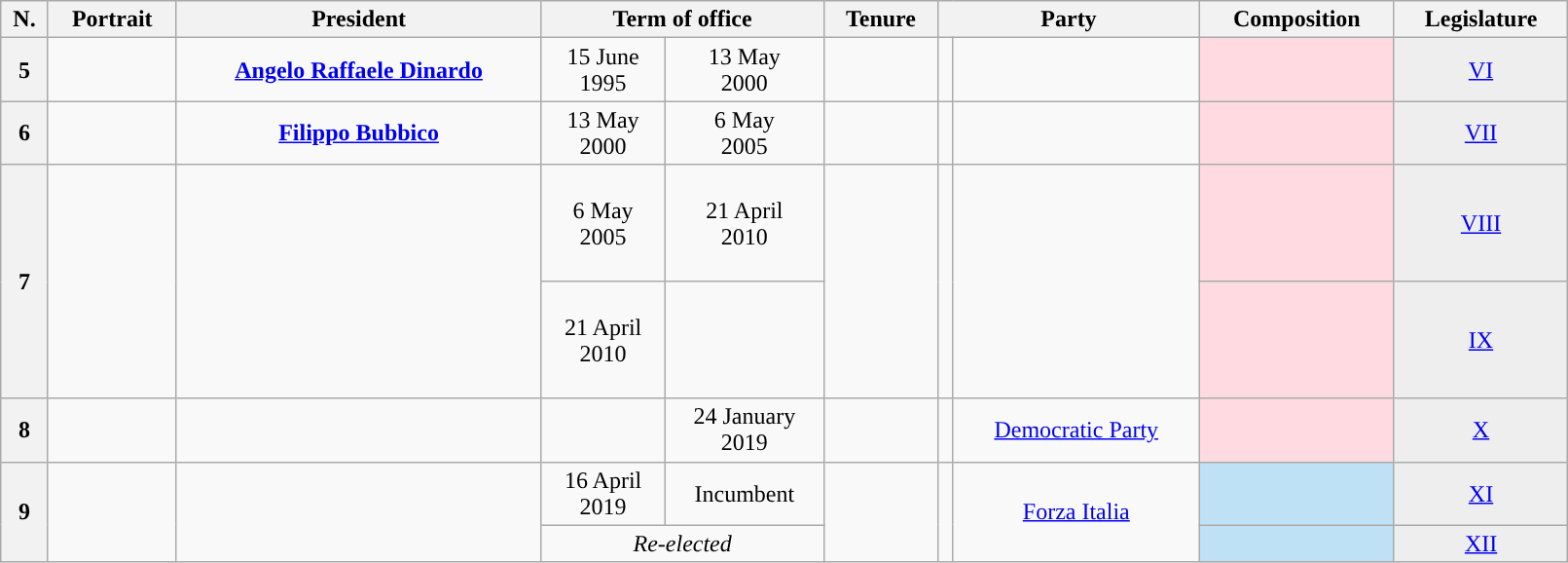<table class=wikitable style=text-align:center width=85%>
<tr>
<th>N.</th>
<th>Portrait</th>
<th>President</th>
<th colspan=2>Term of office</th>
<th>Tenure<br></th>
<th colspan=2>Party</th>
<th>Composition</th>
<th>Legislature</th>
</tr>
<tr>
<th>5</th>
<td></td>
<td><strong><a href='#'>Angelo Raffaele Dinardo</a></strong><br></td>
<td>15 June<br>1995</td>
<td>13 May<br>2000</td>
<td></td>
<td></td>
<td></td>
<td bgcolor=#FFDAE1></td>
<td bgcolor=#EEEEEE><a href='#'>VI<br></a></td>
</tr>
<tr>
<th>6</th>
<td></td>
<td><strong><a href='#'>Filippo Bubbico</a></strong><br></td>
<td>13 May<br>2000</td>
<td>6 May<br>2005</td>
<td></td>
<td></td>
<td></td>
<td bgcolor=#FFDAE1></td>
<td bgcolor=#EEEEEE><a href='#'>VII<br></a></td>
</tr>
<tr style="height:5em;">
<th rowspan=2>7</th>
<td rowspan=2></td>
<td rowspan=2></td>
<td>6 May<br>2005</td>
<td>21 April<br>2010</td>
<td rowspan=2></td>
<td rowspan=2></td>
<td rowspan=2></td>
<td bgcolor=#FFDAE1></td>
<td bgcolor=#EEEEEE><a href='#'>VIII<br></a></td>
</tr>
<tr style="height:5em;">
<td>21 April<br>2010</td>
<td></td>
<td bgcolor=#FFDAE1></td>
<td bgcolor=#EEEEEE><a href='#'>IX<br></a></td>
</tr>
<tr>
<th>8</th>
<td></td>
<td></td>
<td></td>
<td>24 January<br>2019</td>
<td></td>
<td></td>
<td><a href='#'>Democratic Party</a></td>
<td bgcolor=#FFDAE1></td>
<td bgcolor=#EEEEEE><a href='#'>X<br></a></td>
</tr>
<tr>
<th rowspan=2>9</th>
<td rowspan=2></td>
<td rowspan=2></td>
<td>16 April<br>2019</td>
<td>Incumbent</td>
<td rowspan=2></td>
<td rowspan=2></td>
<td rowspan=2><a href='#'>Forza Italia</a></td>
<td bgcolor=#BEE1F5></td>
<td bgcolor=#EEEEEE><a href='#'>XI<br></a></td>
</tr>
<tr>
<td colspan=2><em>Re-elected</em></td>
<td bgcolor=#BEE1F5></td>
<td bgcolor=#EEEEEE><a href='#'>XII<br></a></td>
</tr>
</table>
